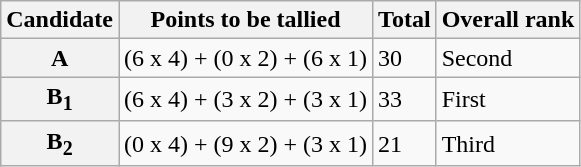<table class="wikitable">
<tr>
<th>Candidate</th>
<th>Points to be tallied</th>
<th>Total</th>
<th>Overall rank</th>
</tr>
<tr>
<th>A</th>
<td>(6 x 4) + (0 x 2) + (6 x 1)</td>
<td>30</td>
<td>Second</td>
</tr>
<tr>
<th>B<sub>1</sub></th>
<td>(6 x 4) + (3 x 2) + (3 x 1)</td>
<td>33</td>
<td>First</td>
</tr>
<tr>
<th>B<sub>2</sub></th>
<td>(0 x 4) + (9 x 2) + (3 x 1)</td>
<td>21</td>
<td>Third</td>
</tr>
</table>
